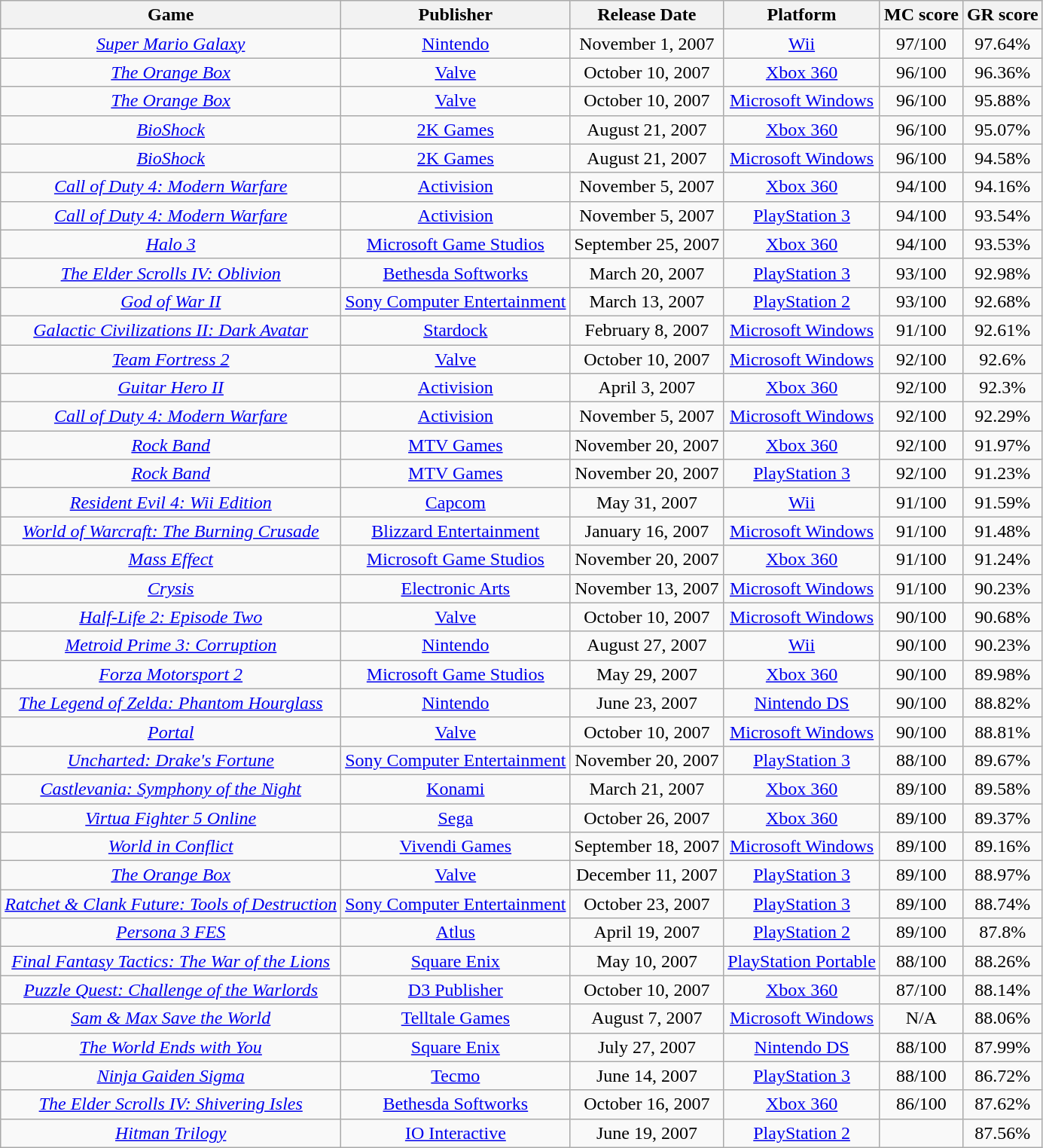<table class="wikitable sortable" style="text-align:center;">
<tr>
<th scope="col">Game</th>
<th scope="col">Publisher</th>
<th scope="col">Release Date</th>
<th scope="col">Platform</th>
<th scope="col">MC score</th>
<th scope="col">GR score</th>
</tr>
<tr>
<td><em><a href='#'>Super Mario Galaxy</a></em></td>
<td><a href='#'>Nintendo</a></td>
<td>November 1, 2007</td>
<td><a href='#'>Wii</a></td>
<td>97/100</td>
<td>97.64%</td>
</tr>
<tr>
<td><em><a href='#'>The Orange Box</a></em></td>
<td><a href='#'>Valve</a></td>
<td>October 10, 2007</td>
<td><a href='#'>Xbox 360</a></td>
<td>96/100</td>
<td>96.36%</td>
</tr>
<tr>
<td><em><a href='#'>The Orange Box</a></em></td>
<td><a href='#'>Valve</a></td>
<td>October 10, 2007</td>
<td><a href='#'>Microsoft Windows</a></td>
<td>96/100</td>
<td>95.88%</td>
</tr>
<tr>
<td><em><a href='#'>BioShock</a></em></td>
<td><a href='#'>2K Games</a></td>
<td>August 21, 2007</td>
<td><a href='#'>Xbox 360</a></td>
<td>96/100</td>
<td>95.07%</td>
</tr>
<tr>
<td><em><a href='#'>BioShock</a></em></td>
<td><a href='#'>2K Games</a></td>
<td>August 21, 2007</td>
<td><a href='#'>Microsoft Windows</a></td>
<td>96/100</td>
<td>94.58%</td>
</tr>
<tr>
<td><em><a href='#'>Call of Duty 4: Modern Warfare</a></em></td>
<td><a href='#'>Activision</a></td>
<td>November 5, 2007</td>
<td><a href='#'>Xbox 360</a></td>
<td>94/100</td>
<td>94.16%</td>
</tr>
<tr>
<td><em><a href='#'>Call of Duty 4: Modern Warfare</a></em></td>
<td><a href='#'>Activision</a></td>
<td>November 5, 2007</td>
<td><a href='#'>PlayStation 3</a></td>
<td>94/100</td>
<td>93.54%</td>
</tr>
<tr>
<td><em><a href='#'>Halo 3</a></em></td>
<td><a href='#'>Microsoft Game Studios</a></td>
<td>September 25, 2007</td>
<td><a href='#'>Xbox 360</a></td>
<td>94/100</td>
<td>93.53%</td>
</tr>
<tr>
<td><em><a href='#'>The Elder Scrolls IV: Oblivion</a></em></td>
<td><a href='#'>Bethesda Softworks</a></td>
<td>March 20, 2007</td>
<td><a href='#'>PlayStation 3</a></td>
<td>93/100</td>
<td>92.98%</td>
</tr>
<tr>
<td><em><a href='#'>God of War II</a></em></td>
<td><a href='#'>Sony Computer Entertainment</a></td>
<td>March 13, 2007</td>
<td><a href='#'>PlayStation 2</a></td>
<td>93/100</td>
<td>92.68%</td>
</tr>
<tr>
<td><em><a href='#'>Galactic Civilizations II: Dark Avatar</a></em></td>
<td><a href='#'>Stardock</a></td>
<td>February 8, 2007</td>
<td><a href='#'>Microsoft Windows</a></td>
<td>91/100</td>
<td>92.61%</td>
</tr>
<tr>
<td><em><a href='#'>Team Fortress 2</a></em></td>
<td><a href='#'>Valve</a></td>
<td>October 10, 2007</td>
<td><a href='#'>Microsoft Windows</a></td>
<td>92/100</td>
<td>92.6%</td>
</tr>
<tr>
<td><em><a href='#'>Guitar Hero II</a></em></td>
<td><a href='#'>Activision</a></td>
<td>April 3, 2007</td>
<td><a href='#'>Xbox 360</a></td>
<td>92/100</td>
<td>92.3%</td>
</tr>
<tr>
<td><em><a href='#'>Call of Duty 4: Modern Warfare</a></em></td>
<td><a href='#'>Activision</a></td>
<td>November 5, 2007</td>
<td><a href='#'>Microsoft Windows</a></td>
<td>92/100</td>
<td>92.29%</td>
</tr>
<tr>
<td><em><a href='#'>Rock Band</a></em></td>
<td><a href='#'>MTV Games</a></td>
<td>November 20, 2007</td>
<td><a href='#'>Xbox 360</a></td>
<td>92/100</td>
<td>91.97%</td>
</tr>
<tr>
<td><em><a href='#'>Rock Band</a></em></td>
<td><a href='#'>MTV Games</a></td>
<td>November 20, 2007</td>
<td><a href='#'>PlayStation 3</a></td>
<td>92/100</td>
<td>91.23%</td>
</tr>
<tr>
<td><em><a href='#'>Resident Evil 4: Wii Edition</a></em></td>
<td><a href='#'>Capcom</a></td>
<td>May 31, 2007</td>
<td><a href='#'>Wii</a></td>
<td>91/100</td>
<td>91.59%</td>
</tr>
<tr>
<td><em><a href='#'>World of Warcraft: The Burning Crusade</a></em></td>
<td><a href='#'>Blizzard Entertainment</a></td>
<td>January 16, 2007</td>
<td><a href='#'>Microsoft Windows</a></td>
<td>91/100</td>
<td>91.48%</td>
</tr>
<tr>
<td><em><a href='#'>Mass Effect</a></em></td>
<td><a href='#'>Microsoft Game Studios</a></td>
<td>November 20, 2007</td>
<td><a href='#'>Xbox 360</a></td>
<td>91/100</td>
<td>91.24%</td>
</tr>
<tr>
<td><em><a href='#'>Crysis</a></em></td>
<td><a href='#'>Electronic Arts</a></td>
<td>November 13, 2007</td>
<td><a href='#'>Microsoft Windows</a></td>
<td>91/100</td>
<td>90.23%</td>
</tr>
<tr>
<td><em><a href='#'>Half-Life 2: Episode Two</a></em></td>
<td><a href='#'>Valve</a></td>
<td>October 10, 2007</td>
<td><a href='#'>Microsoft Windows</a></td>
<td>90/100</td>
<td>90.68%</td>
</tr>
<tr>
<td><em><a href='#'>Metroid Prime 3: Corruption</a></em></td>
<td><a href='#'>Nintendo</a></td>
<td>August 27, 2007</td>
<td><a href='#'>Wii</a></td>
<td>90/100</td>
<td>90.23%</td>
</tr>
<tr>
<td><em><a href='#'>Forza Motorsport 2</a></em></td>
<td><a href='#'>Microsoft Game Studios</a></td>
<td>May 29, 2007</td>
<td><a href='#'>Xbox 360</a></td>
<td>90/100</td>
<td>89.98%</td>
</tr>
<tr>
<td><em><a href='#'>The Legend of Zelda: Phantom Hourglass</a></em></td>
<td><a href='#'>Nintendo</a></td>
<td>June 23, 2007</td>
<td><a href='#'>Nintendo DS</a></td>
<td>90/100</td>
<td>88.82%</td>
</tr>
<tr>
<td><em><a href='#'>Portal</a></em></td>
<td><a href='#'>Valve</a></td>
<td>October 10, 2007</td>
<td><a href='#'>Microsoft Windows</a></td>
<td>90/100</td>
<td>88.81%</td>
</tr>
<tr>
<td><em><a href='#'>Uncharted: Drake's Fortune</a></em></td>
<td><a href='#'>Sony Computer Entertainment</a></td>
<td>November 20, 2007</td>
<td><a href='#'>PlayStation 3</a></td>
<td>88/100</td>
<td>89.67%</td>
</tr>
<tr>
<td><em><a href='#'>Castlevania: Symphony of the Night</a></em></td>
<td><a href='#'>Konami</a></td>
<td>March 21, 2007</td>
<td><a href='#'>Xbox 360</a></td>
<td>89/100</td>
<td>89.58%</td>
</tr>
<tr>
<td><em><a href='#'>Virtua Fighter 5 Online</a></em></td>
<td><a href='#'>Sega</a></td>
<td>October 26, 2007</td>
<td><a href='#'>Xbox 360</a></td>
<td>89/100</td>
<td>89.37%</td>
</tr>
<tr>
<td><em><a href='#'>World in Conflict</a></em></td>
<td><a href='#'>Vivendi Games</a></td>
<td>September 18, 2007</td>
<td><a href='#'>Microsoft Windows</a></td>
<td>89/100</td>
<td>89.16%</td>
</tr>
<tr>
<td><em><a href='#'>The Orange Box</a></em></td>
<td><a href='#'>Valve</a></td>
<td>December 11, 2007</td>
<td><a href='#'>PlayStation 3</a></td>
<td>89/100</td>
<td>88.97%</td>
</tr>
<tr>
<td><em><a href='#'>Ratchet & Clank Future: Tools of Destruction</a></em></td>
<td><a href='#'>Sony Computer Entertainment</a></td>
<td>October 23, 2007</td>
<td><a href='#'>PlayStation 3</a></td>
<td>89/100</td>
<td>88.74%</td>
</tr>
<tr>
<td><em><a href='#'>Persona 3 FES</a></em></td>
<td><a href='#'>Atlus</a></td>
<td>April 19, 2007</td>
<td><a href='#'>PlayStation 2</a></td>
<td>89/100</td>
<td>87.8%</td>
</tr>
<tr>
<td><em><a href='#'>Final Fantasy Tactics: The War of the Lions</a></em></td>
<td><a href='#'>Square Enix</a></td>
<td>May 10, 2007</td>
<td><a href='#'>PlayStation Portable</a></td>
<td>88/100</td>
<td>88.26%</td>
</tr>
<tr>
<td><em><a href='#'>Puzzle Quest: Challenge of the Warlords</a></em></td>
<td><a href='#'>D3 Publisher</a></td>
<td>October 10, 2007</td>
<td><a href='#'>Xbox 360</a></td>
<td>87/100</td>
<td>88.14%</td>
</tr>
<tr>
<td><em><a href='#'>Sam & Max Save the World</a></em></td>
<td><a href='#'>Telltale Games</a></td>
<td>August 7, 2007</td>
<td><a href='#'>Microsoft Windows</a></td>
<td>N/A</td>
<td>88.06%</td>
</tr>
<tr>
<td><em><a href='#'>The World Ends with You</a></em></td>
<td><a href='#'>Square Enix</a></td>
<td>July 27, 2007</td>
<td><a href='#'>Nintendo DS</a></td>
<td>88/100</td>
<td>87.99%</td>
</tr>
<tr>
<td><em><a href='#'>Ninja Gaiden Sigma</a></em></td>
<td><a href='#'>Tecmo</a></td>
<td>June 14, 2007</td>
<td><a href='#'>PlayStation 3</a></td>
<td>88/100</td>
<td>86.72%</td>
</tr>
<tr>
<td><em><a href='#'>The Elder Scrolls IV: Shivering Isles</a></em></td>
<td><a href='#'>Bethesda Softworks</a></td>
<td>October 16, 2007</td>
<td><a href='#'>Xbox 360</a></td>
<td>86/100</td>
<td>87.62%</td>
</tr>
<tr>
<td><em><a href='#'>Hitman Trilogy</a></em></td>
<td><a href='#'>IO Interactive</a></td>
<td>June 19, 2007</td>
<td><a href='#'>PlayStation 2</a></td>
<td></td>
<td>87.56%</td>
</tr>
</table>
